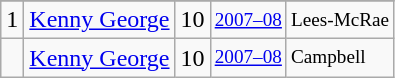<table class="wikitable">
<tr>
</tr>
<tr>
<td>1</td>
<td><a href='#'>Kenny George</a></td>
<td>10</td>
<td style="font-size:80%;"><a href='#'>2007–08</a></td>
<td style="font-size:80%;">Lees-McRae</td>
</tr>
<tr>
<td></td>
<td><a href='#'>Kenny George</a></td>
<td>10</td>
<td style="font-size:80%;"><a href='#'>2007–08</a></td>
<td style="font-size:80%;">Campbell</td>
</tr>
</table>
